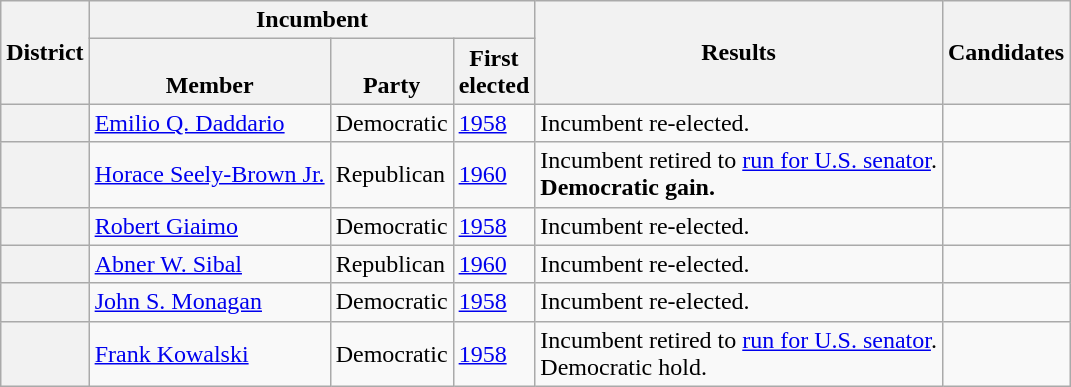<table class="wikitable sortable">
<tr>
<th rowspan=2>District</th>
<th colspan=3>Incumbent</th>
<th rowspan=2>Results</th>
<th rowspan=2 class="unsortable">Candidates</th>
</tr>
<tr valign=bottom>
<th>Member</th>
<th>Party</th>
<th>First<br>elected</th>
</tr>
<tr>
<th></th>
<td><a href='#'>Emilio Q. Daddario</a></td>
<td>Democratic</td>
<td><a href='#'>1958</a></td>
<td>Incumbent re-elected.</td>
<td nowrap></td>
</tr>
<tr>
<th></th>
<td><a href='#'>Horace Seely-Brown Jr.</a></td>
<td>Republican</td>
<td><a href='#'>1960</a></td>
<td>Incumbent retired to <a href='#'>run for U.S. senator</a>.<br><strong>Democratic gain.</strong></td>
<td nowrap></td>
</tr>
<tr>
<th></th>
<td><a href='#'>Robert Giaimo</a></td>
<td>Democratic</td>
<td><a href='#'>1958</a></td>
<td>Incumbent re-elected.</td>
<td nowrap></td>
</tr>
<tr>
<th></th>
<td><a href='#'>Abner W. Sibal</a></td>
<td>Republican</td>
<td><a href='#'>1960</a></td>
<td>Incumbent re-elected.</td>
<td nowrap></td>
</tr>
<tr>
<th></th>
<td><a href='#'>John S. Monagan</a></td>
<td>Democratic</td>
<td><a href='#'>1958</a></td>
<td>Incumbent re-elected.</td>
<td nowrap></td>
</tr>
<tr>
<th></th>
<td><a href='#'>Frank Kowalski</a></td>
<td>Democratic</td>
<td><a href='#'>1958</a></td>
<td>Incumbent retired to <a href='#'>run for U.S. senator</a>.<br>Democratic hold.</td>
<td nowrap></td>
</tr>
</table>
